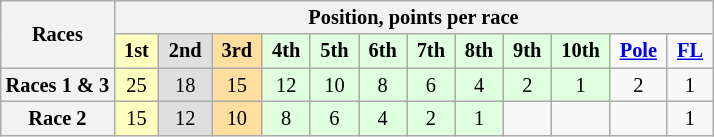<table class="wikitable" style="font-size: 85%; text-align:center">
<tr>
<th rowspan=2>Races</th>
<th colspan=12>Position, points per race</th>
</tr>
<tr>
<td style="background:#FFFFBF"> <strong>1st</strong> </td>
<td style="background:#DFDFDF"> <strong>2nd</strong> </td>
<td style="background:#FFDF9F"> <strong>3rd</strong> </td>
<td style="background:#DFFFDF"> <strong>4th</strong> </td>
<td style="background:#DFFFDF"> <strong>5th</strong> </td>
<td style="background:#DFFFDF"> <strong>6th</strong> </td>
<td style="background:#DFFFDF"> <strong>7th</strong> </td>
<td style="background:#DFFFDF"> <strong>8th</strong> </td>
<td style="background:#DFFFDF"> <strong>9th</strong> </td>
<td style="background:#DFFFDF"> <strong>10th</strong> </td>
<td> <strong><a href='#'>Pole</a></strong> </td>
<td> <strong><a href='#'>FL</a></strong> </td>
</tr>
<tr>
<th>Races 1 & 3</th>
<td style="background:#FFFFBF">25</td>
<td style="background:#DFDFDF">18</td>
<td style="background:#FFDF9F">15</td>
<td style="background:#DFFFDF">12</td>
<td style="background:#DFFFDF">10</td>
<td style="background:#DFFFDF">8</td>
<td style="background:#DFFFDF">6</td>
<td style="background:#DFFFDF">4</td>
<td style="background:#DFFFDF">2</td>
<td style="background:#DFFFDF">1</td>
<td>2</td>
<td>1</td>
</tr>
<tr>
<th>Race 2</th>
<td style="background:#FFFFBF">15</td>
<td style="background:#DFDFDF">12</td>
<td style="background:#FFDF9F">10</td>
<td style="background:#DFFFDF">8</td>
<td style="background:#DFFFDF">6</td>
<td style="background:#DFFFDF">4</td>
<td style="background:#DFFFDF">2</td>
<td style="background:#DFFFDF">1</td>
<td></td>
<td></td>
<td></td>
<td>1</td>
</tr>
</table>
